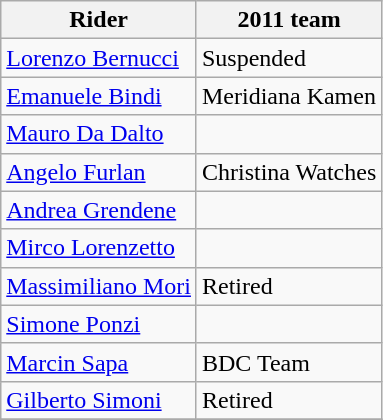<table class="wikitable">
<tr>
<th>Rider</th>
<th>2011 team</th>
</tr>
<tr>
<td><a href='#'>Lorenzo Bernucci</a></td>
<td>Suspended</td>
</tr>
<tr>
<td><a href='#'>Emanuele Bindi</a></td>
<td>Meridiana Kamen</td>
</tr>
<tr>
<td><a href='#'>Mauro Da Dalto</a></td>
<td></td>
</tr>
<tr>
<td><a href='#'>Angelo Furlan</a></td>
<td>Christina Watches</td>
</tr>
<tr>
<td><a href='#'>Andrea Grendene</a></td>
<td></td>
</tr>
<tr>
<td><a href='#'>Mirco Lorenzetto</a></td>
<td></td>
</tr>
<tr>
<td><a href='#'>Massimiliano Mori</a></td>
<td>Retired</td>
</tr>
<tr>
<td><a href='#'>Simone Ponzi</a></td>
<td></td>
</tr>
<tr>
<td><a href='#'>Marcin Sapa</a></td>
<td>BDC Team</td>
</tr>
<tr>
<td><a href='#'>Gilberto Simoni</a></td>
<td>Retired</td>
</tr>
<tr>
</tr>
</table>
